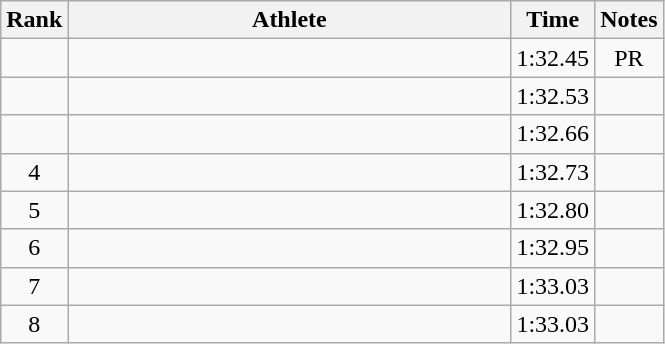<table class="wikitable" style="text-align:center">
<tr>
<th>Rank</th>
<th Style="width:18em">Athlete</th>
<th>Time</th>
<th>Notes</th>
</tr>
<tr>
<td></td>
<td style="text-align:left"></td>
<td>1:32.45</td>
<td>PR</td>
</tr>
<tr>
<td></td>
<td style="text-align:left"></td>
<td>1:32.53</td>
<td></td>
</tr>
<tr>
<td></td>
<td style="text-align:left"></td>
<td>1:32.66</td>
<td></td>
</tr>
<tr>
<td>4</td>
<td style="text-align:left"></td>
<td>1:32.73</td>
<td></td>
</tr>
<tr>
<td>5</td>
<td style="text-align:left"></td>
<td>1:32.80</td>
<td></td>
</tr>
<tr>
<td>6</td>
<td style="text-align:left"></td>
<td>1:32.95</td>
<td></td>
</tr>
<tr>
<td>7</td>
<td style="text-align:left"></td>
<td>1:33.03</td>
<td></td>
</tr>
<tr>
<td>8</td>
<td style="text-align:left"></td>
<td>1:33.03</td>
<td></td>
</tr>
</table>
